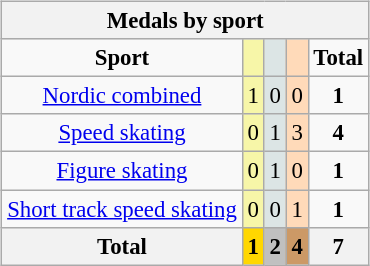<table class="wikitable" style="font-size:95%;float:right;clear:right;">
<tr style="background:#efefef;">
<th colspan=5><strong>Medals by sport</strong></th>
</tr>
<tr align=center>
<td><strong>Sport</strong></td>
<td bgcolor=#f7f6a8></td>
<td bgcolor=#dce5e5></td>
<td bgcolor=#ffdab9></td>
<td><strong>Total</strong></td>
</tr>
<tr align=center>
<td><a href='#'>Nordic combined</a></td>
<td style="background:#F7F6A8;">1</td>
<td style="background:#DCE5E5;">0</td>
<td style="background:#FFDAB9;">0</td>
<td><strong>1</strong></td>
</tr>
<tr align=center>
<td><a href='#'>Speed skating</a></td>
<td style="background:#F7F6A8;">0</td>
<td style="background:#DCE5E5;">1</td>
<td style="background:#FFDAB9;">3</td>
<td><strong>4</strong></td>
</tr>
<tr align=center>
<td><a href='#'>Figure skating</a></td>
<td style="background:#F7F6A8;">0</td>
<td style="background:#DCE5E5;">1</td>
<td style="background:#FFDAB9;">0</td>
<td><strong>1</strong></td>
</tr>
<tr align=center>
<td><a href='#'>Short track speed skating</a></td>
<td style="background:#F7F6A8;">0</td>
<td style="background:#DCE5E5;">0</td>
<td style="background:#FFDAB9;">1</td>
<td><strong>1</strong></td>
</tr>
<tr align=center>
<th>Total</th>
<th style="background:gold">1</th>
<th style="background:silver">2</th>
<th style="background:#c96">4</th>
<th>7</th>
</tr>
</table>
